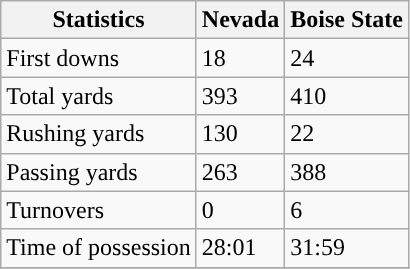<table class="wikitable">
<tr>
<th>Statistics</th>
<th>Nevada</th>
<th>Boise State</th>
</tr>
<tr>
<td>First downs</td>
<td>18</td>
<td>24</td>
</tr>
<tr>
<td>Total yards</td>
<td>393</td>
<td>410</td>
</tr>
<tr>
<td>Rushing yards</td>
<td>130</td>
<td>22</td>
</tr>
<tr>
<td>Passing yards</td>
<td>263</td>
<td>388</td>
</tr>
<tr>
<td>Turnovers</td>
<td>0</td>
<td>6</td>
</tr>
<tr>
<td>Time of possession</td>
<td>28:01</td>
<td>31:59</td>
</tr>
<tr>
</tr>
</table>
